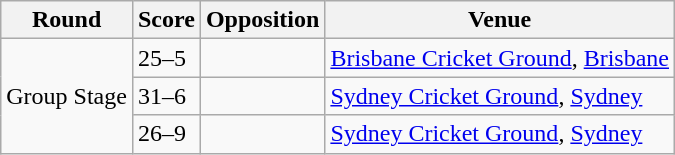<table class="wikitable">
<tr>
<th>Round</th>
<th>Score</th>
<th>Opposition</th>
<th>Venue</th>
</tr>
<tr>
<td rowspan="3">Group Stage</td>
<td>25–5</td>
<td></td>
<td><a href='#'>Brisbane Cricket Ground</a>, <a href='#'>Brisbane</a></td>
</tr>
<tr>
<td>31–6</td>
<td></td>
<td><a href='#'>Sydney Cricket Ground</a>, <a href='#'>Sydney</a></td>
</tr>
<tr>
<td>26–9</td>
<td></td>
<td><a href='#'>Sydney Cricket Ground</a>, <a href='#'>Sydney</a></td>
</tr>
</table>
